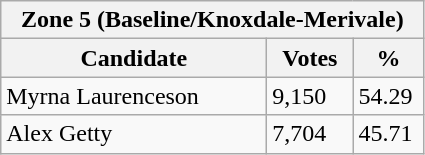<table class="wikitable">
<tr>
<th colspan="3">Zone 5 (Baseline/Knoxdale-Merivale)</th>
</tr>
<tr>
<th style="width: 170px">Candidate</th>
<th style="width: 50px">Votes</th>
<th style="width: 40px">%</th>
</tr>
<tr>
<td>Myrna Laurenceson</td>
<td>9,150</td>
<td>54.29</td>
</tr>
<tr>
<td>Alex Getty</td>
<td>7,704</td>
<td>45.71</td>
</tr>
</table>
